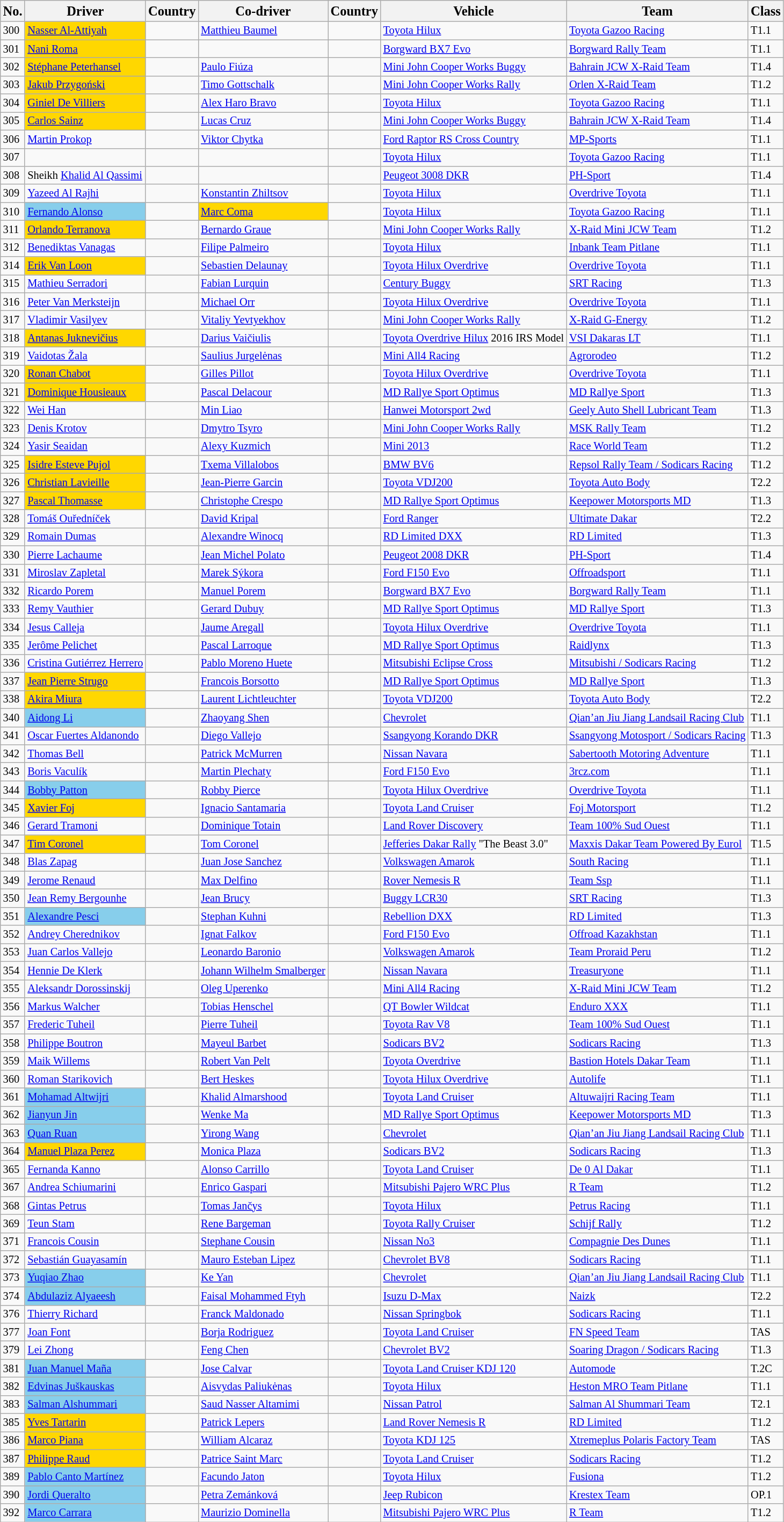<table class="wikitable sortable" style="font-size:85%;">
<tr>
<th><big>No.</big></th>
<th><big>Driver</big></th>
<th><big>Country</big></th>
<th><big>Co-driver</big></th>
<th><big>Country</big></th>
<th><big>Vehicle</big></th>
<th><big>Team</big></th>
<th><big>Class</big></th>
</tr>
<tr>
<td>300</td>
<td bgcolor="gold"><a href='#'>Nasser Al-Attiyah</a></td>
<td></td>
<td><a href='#'>Matthieu Baumel</a></td>
<td></td>
<td><a href='#'>Toyota Hilux</a></td>
<td><a href='#'>Toyota Gazoo Racing</a></td>
<td>T1.1</td>
</tr>
<tr>
<td>301</td>
<td bgcolor="gold"><a href='#'>Nani Roma</a></td>
<td></td>
<td></td>
<td></td>
<td><a href='#'>Borgward BX7 Evo</a></td>
<td><a href='#'>Borgward Rally Team</a></td>
<td>T1.1</td>
</tr>
<tr>
<td>302</td>
<td bgcolor="gold"><a href='#'>Stéphane Peterhansel</a></td>
<td></td>
<td><a href='#'>Paulo Fiúza</a></td>
<td></td>
<td><a href='#'>Mini John Cooper Works Buggy</a></td>
<td><a href='#'>Bahrain JCW X-Raid Team</a></td>
<td>T1.4</td>
</tr>
<tr>
<td>303</td>
<td bgcolor="gold"><a href='#'>Jakub Przygoński</a></td>
<td></td>
<td><a href='#'>Timo Gottschalk</a></td>
<td></td>
<td><a href='#'>Mini John Cooper Works Rally</a></td>
<td><a href='#'>Orlen X-Raid Team</a></td>
<td>T1.2</td>
</tr>
<tr>
<td>304</td>
<td bgcolor="gold"><a href='#'>Giniel De Villiers</a></td>
<td></td>
<td><a href='#'>Alex Haro Bravo</a></td>
<td></td>
<td><a href='#'>Toyota Hilux</a></td>
<td><a href='#'>Toyota Gazoo Racing</a></td>
<td>T1.1</td>
</tr>
<tr>
<td>305</td>
<td bgcolor="gold"><a href='#'>Carlos Sainz</a></td>
<td></td>
<td><a href='#'>Lucas Cruz</a></td>
<td></td>
<td><a href='#'>Mini John Cooper Works Buggy</a></td>
<td><a href='#'>Bahrain JCW X-Raid Team</a></td>
<td>T1.4</td>
</tr>
<tr>
<td>306</td>
<td><a href='#'>Martin Prokop</a></td>
<td></td>
<td><a href='#'>Viktor Chytka</a></td>
<td></td>
<td><a href='#'>Ford Raptor RS Cross Country</a></td>
<td><a href='#'>MP-Sports</a></td>
<td>T1.1</td>
</tr>
<tr>
<td>307</td>
<td></td>
<td></td>
<td></td>
<td></td>
<td><a href='#'>Toyota Hilux</a></td>
<td><a href='#'>Toyota Gazoo Racing</a></td>
<td>T1.1</td>
</tr>
<tr>
<td>308</td>
<td>Sheikh <a href='#'>Khalid Al Qassimi</a></td>
<td></td>
<td></td>
<td></td>
<td><a href='#'>Peugeot 3008 DKR</a></td>
<td><a href='#'>PH-Sport</a></td>
<td>T1.4</td>
</tr>
<tr>
<td>309</td>
<td><a href='#'>Yazeed Al Rajhi</a></td>
<td></td>
<td><a href='#'>Konstantin Zhiltsov</a></td>
<td></td>
<td><a href='#'>Toyota Hilux</a></td>
<td><a href='#'>Overdrive Toyota</a></td>
<td>T1.1</td>
</tr>
<tr>
<td>310</td>
<td bgcolor="skyblue"><a href='#'>Fernando Alonso</a></td>
<td></td>
<td bgcolor="gold"><a href='#'>Marc Coma</a></td>
<td></td>
<td><a href='#'>Toyota Hilux</a></td>
<td><a href='#'>Toyota Gazoo Racing</a></td>
<td>T1.1</td>
</tr>
<tr>
<td>311</td>
<td bgcolor="gold"><a href='#'>Orlando Terranova</a></td>
<td></td>
<td><a href='#'>Bernardo Graue</a></td>
<td></td>
<td><a href='#'>Mini John Cooper Works Rally</a></td>
<td><a href='#'>X-Raid Mini JCW Team</a></td>
<td>T1.2</td>
</tr>
<tr>
<td>312</td>
<td><a href='#'>Benediktas Vanagas</a></td>
<td></td>
<td><a href='#'>Filipe Palmeiro</a></td>
<td></td>
<td><a href='#'>Toyota Hilux</a></td>
<td><a href='#'>Inbank Team Pitlane</a></td>
<td>T1.1</td>
</tr>
<tr>
<td>314</td>
<td bgcolor="gold"><a href='#'>Erik Van Loon</a></td>
<td></td>
<td><a href='#'>Sebastien Delaunay</a></td>
<td></td>
<td><a href='#'>Toyota Hilux Overdrive</a></td>
<td><a href='#'>Overdrive Toyota</a></td>
<td>T1.1</td>
</tr>
<tr>
<td>315</td>
<td><a href='#'>Mathieu Serradori</a></td>
<td></td>
<td><a href='#'>Fabian Lurquin</a></td>
<td></td>
<td><a href='#'>Century Buggy</a></td>
<td><a href='#'>SRT Racing</a></td>
<td>T1.3</td>
</tr>
<tr>
<td>316</td>
<td><a href='#'>Peter Van Merksteijn</a></td>
<td></td>
<td><a href='#'>Michael Orr</a></td>
<td></td>
<td><a href='#'>Toyota Hilux Overdrive</a></td>
<td><a href='#'>Overdrive Toyota</a></td>
<td>T1.1</td>
</tr>
<tr>
<td>317</td>
<td><a href='#'>Vladimir Vasilyev</a></td>
<td></td>
<td><a href='#'>Vitaliy Yevtyekhov</a></td>
<td></td>
<td><a href='#'>Mini John Cooper Works Rally</a></td>
<td><a href='#'>X-Raid G-Energy</a></td>
<td>T1.2</td>
</tr>
<tr>
<td>318</td>
<td bgcolor="gold"><a href='#'>Antanas Juknevičius</a></td>
<td></td>
<td><a href='#'>Darius Vaičiulis</a></td>
<td></td>
<td><a href='#'>Toyota Overdrive Hilux</a> 2016 IRS Model</td>
<td><a href='#'>VSI Dakaras LT</a></td>
<td>T1.1</td>
</tr>
<tr>
<td>319</td>
<td><a href='#'>Vaidotas Žala</a></td>
<td></td>
<td><a href='#'>Saulius Jurgelėnas</a></td>
<td></td>
<td><a href='#'>Mini All4 Racing</a></td>
<td><a href='#'>Agrorodeo</a></td>
<td>T1.2</td>
</tr>
<tr>
<td>320</td>
<td bgcolor="gold"><a href='#'>Ronan Chabot</a></td>
<td></td>
<td><a href='#'>Gilles Pillot</a></td>
<td></td>
<td><a href='#'>Toyota Hilux Overdrive</a></td>
<td><a href='#'>Overdrive Toyota</a></td>
<td>T1.1</td>
</tr>
<tr>
<td>321</td>
<td bgcolor="gold"><a href='#'>Dominique Housieaux</a></td>
<td></td>
<td><a href='#'>Pascal Delacour</a></td>
<td></td>
<td><a href='#'>MD Rallye Sport Optimus</a></td>
<td><a href='#'>MD Rallye Sport</a></td>
<td>T1.3</td>
</tr>
<tr>
<td>322</td>
<td><a href='#'>Wei Han</a></td>
<td></td>
<td><a href='#'>Min Liao</a></td>
<td></td>
<td><a href='#'>Hanwei Motorsport 2wd</a></td>
<td><a href='#'>Geely Auto Shell Lubricant Team</a></td>
<td>T1.3</td>
</tr>
<tr>
<td>323</td>
<td><a href='#'>Denis Krotov</a></td>
<td></td>
<td><a href='#'>Dmytro Tsyro</a></td>
<td></td>
<td><a href='#'>Mini John Cooper Works Rally</a></td>
<td><a href='#'>MSK Rally Team</a></td>
<td>T1.2</td>
</tr>
<tr>
<td>324</td>
<td><a href='#'>Yasir Seaidan</a></td>
<td></td>
<td><a href='#'>Alexy Kuzmich</a></td>
<td></td>
<td><a href='#'>Mini 2013</a></td>
<td><a href='#'>Race World Team</a></td>
<td>T1.2</td>
</tr>
<tr>
<td>325</td>
<td bgcolor="gold"><a href='#'>Isidre Esteve Pujol</a></td>
<td></td>
<td><a href='#'>Txema Villalobos</a></td>
<td></td>
<td><a href='#'>BMW BV6</a></td>
<td><a href='#'>Repsol Rally Team / Sodicars Racing</a></td>
<td>T1.2</td>
</tr>
<tr>
<td>326</td>
<td bgcolor="gold"><a href='#'>Christian Lavieille</a></td>
<td></td>
<td><a href='#'>Jean-Pierre Garcin</a></td>
<td></td>
<td><a href='#'>Toyota VDJ200</a></td>
<td><a href='#'>Toyota Auto Body</a></td>
<td>T2.2</td>
</tr>
<tr>
<td>327</td>
<td bgcolor="gold"><a href='#'>Pascal Thomasse</a></td>
<td></td>
<td><a href='#'>Christophe Crespo</a></td>
<td></td>
<td><a href='#'>MD Rallye Sport Optimus</a></td>
<td><a href='#'>Keepower Motorsports MD</a></td>
<td>T1.3</td>
</tr>
<tr>
<td>328</td>
<td><a href='#'>Tomáš Ouředníček</a></td>
<td></td>
<td><a href='#'>David Kripal</a></td>
<td></td>
<td><a href='#'>Ford Ranger</a></td>
<td><a href='#'>Ultimate Dakar</a></td>
<td>T2.2</td>
</tr>
<tr>
<td>329</td>
<td><a href='#'>Romain Dumas</a></td>
<td></td>
<td><a href='#'>Alexandre Winocq</a></td>
<td></td>
<td><a href='#'>RD Limited DXX</a></td>
<td><a href='#'>RD Limited</a></td>
<td>T1.3</td>
</tr>
<tr>
<td>330</td>
<td><a href='#'>Pierre Lachaume</a></td>
<td></td>
<td><a href='#'>Jean Michel Polato</a></td>
<td></td>
<td><a href='#'>Peugeot 2008 DKR</a></td>
<td><a href='#'>PH-Sport</a></td>
<td>T1.4</td>
</tr>
<tr>
<td>331</td>
<td><a href='#'>Miroslav Zapletal</a></td>
<td></td>
<td><a href='#'>Marek Sýkora</a></td>
<td></td>
<td><a href='#'>Ford F150 Evo</a></td>
<td><a href='#'>Offroadsport</a></td>
<td>T1.1</td>
</tr>
<tr>
<td>332</td>
<td><a href='#'>Ricardo Porem</a></td>
<td></td>
<td><a href='#'>Manuel Porem</a></td>
<td></td>
<td><a href='#'>Borgward BX7 Evo</a></td>
<td><a href='#'>Borgward Rally Team</a></td>
<td>T1.1</td>
</tr>
<tr>
<td>333</td>
<td><a href='#'>Remy Vauthier</a></td>
<td></td>
<td><a href='#'>Gerard Dubuy</a></td>
<td></td>
<td><a href='#'>MD Rallye Sport Optimus</a></td>
<td><a href='#'>MD Rallye Sport</a></td>
<td>T1.3</td>
</tr>
<tr>
<td>334</td>
<td><a href='#'>Jesus Calleja</a></td>
<td></td>
<td><a href='#'>Jaume Aregall</a></td>
<td></td>
<td><a href='#'>Toyota Hilux Overdrive</a></td>
<td><a href='#'>Overdrive Toyota</a></td>
<td>T1.1</td>
</tr>
<tr>
<td>335</td>
<td><a href='#'>Jerôme Pelichet</a></td>
<td></td>
<td><a href='#'>Pascal Larroque</a></td>
<td></td>
<td><a href='#'>MD Rallye Sport Optimus</a></td>
<td><a href='#'>Raidlynx</a></td>
<td>T1.3</td>
</tr>
<tr>
<td>336</td>
<td><a href='#'>Cristina Gutiérrez Herrero</a></td>
<td></td>
<td><a href='#'>Pablo Moreno Huete</a></td>
<td></td>
<td><a href='#'>Mitsubishi Eclipse Cross</a></td>
<td><a href='#'>Mitsubishi / Sodicars Racing</a></td>
<td>T1.2</td>
</tr>
<tr>
<td>337</td>
<td bgcolor="gold"><a href='#'>Jean Pierre Strugo</a></td>
<td></td>
<td><a href='#'>Francois Borsotto</a></td>
<td></td>
<td><a href='#'>MD Rallye Sport Optimus</a></td>
<td><a href='#'>MD Rallye Sport</a></td>
<td>T1.3</td>
</tr>
<tr>
<td>338</td>
<td bgcolor="gold"><a href='#'>Akira Miura</a></td>
<td></td>
<td><a href='#'>Laurent Lichtleuchter</a></td>
<td></td>
<td><a href='#'>Toyota VDJ200</a></td>
<td><a href='#'>Toyota Auto Body</a></td>
<td>T2.2</td>
</tr>
<tr>
<td>340</td>
<td bgcolor="skyblue"><a href='#'>Aidong Li</a></td>
<td></td>
<td><a href='#'>Zhaoyang Shen</a></td>
<td></td>
<td><a href='#'>Chevrolet</a></td>
<td><a href='#'>Qian’an Jiu Jiang Landsail Racing Club</a></td>
<td>T1.1</td>
</tr>
<tr>
<td>341</td>
<td><a href='#'>Oscar Fuertes Aldanondo</a></td>
<td></td>
<td><a href='#'>Diego Vallejo</a></td>
<td></td>
<td><a href='#'>Ssangyong Korando DKR</a></td>
<td><a href='#'>Ssangyong Motosport / Sodicars Racing</a></td>
<td>T1.3</td>
</tr>
<tr>
<td>342</td>
<td><a href='#'>Thomas Bell</a></td>
<td></td>
<td><a href='#'>Patrick McMurren</a></td>
<td></td>
<td><a href='#'>Nissan Navara</a></td>
<td><a href='#'>Sabertooth Motoring Adventure</a></td>
<td>T1.1</td>
</tr>
<tr>
<td>343</td>
<td><a href='#'>Boris Vaculík</a></td>
<td></td>
<td><a href='#'>Martin Plechaty</a></td>
<td></td>
<td><a href='#'>Ford F150 Evo</a></td>
<td><a href='#'>3rcz.com</a></td>
<td>T1.1</td>
</tr>
<tr>
<td>344</td>
<td bgcolor="skyblue"><a href='#'>Bobby Patton</a></td>
<td></td>
<td><a href='#'>Robby Pierce</a></td>
<td></td>
<td><a href='#'>Toyota Hilux Overdrive</a></td>
<td><a href='#'>Overdrive Toyota</a></td>
<td>T1.1</td>
</tr>
<tr>
<td>345</td>
<td bgcolor="gold"><a href='#'>Xavier Foj</a></td>
<td></td>
<td><a href='#'>Ignacio Santamaria</a></td>
<td></td>
<td><a href='#'>Toyota Land Cruiser</a></td>
<td><a href='#'>Foj Motorsport</a></td>
<td>T1.2</td>
</tr>
<tr>
<td>346</td>
<td><a href='#'>Gerard Tramoni</a></td>
<td></td>
<td><a href='#'>Dominique Totain</a></td>
<td></td>
<td><a href='#'>Land Rover Discovery</a></td>
<td><a href='#'>Team 100% Sud Ouest</a></td>
<td>T1.1</td>
</tr>
<tr>
<td>347</td>
<td bgcolor="gold"><a href='#'>Tim Coronel</a></td>
<td></td>
<td><a href='#'>Tom Coronel</a></td>
<td></td>
<td><a href='#'>Jefferies Dakar Rally</a> "The Beast 3.0"</td>
<td><a href='#'>Maxxis Dakar Team Powered By Eurol</a></td>
<td>T1.5</td>
</tr>
<tr>
<td>348</td>
<td><a href='#'>Blas Zapag</a></td>
<td></td>
<td><a href='#'>Juan Jose Sanchez</a></td>
<td></td>
<td><a href='#'>Volkswagen Amarok</a></td>
<td><a href='#'>South Racing</a></td>
<td>T1.1</td>
</tr>
<tr>
<td>349</td>
<td><a href='#'>Jerome Renaud</a></td>
<td></td>
<td><a href='#'>Max Delfino</a></td>
<td></td>
<td><a href='#'>Rover Nemesis R</a></td>
<td><a href='#'>Team Ssp</a></td>
<td>T1.1</td>
</tr>
<tr>
<td>350</td>
<td><a href='#'>Jean Remy Bergounhe</a></td>
<td></td>
<td><a href='#'>Jean Brucy</a></td>
<td></td>
<td><a href='#'>Buggy LCR30</a></td>
<td><a href='#'>SRT Racing</a></td>
<td>T1.3</td>
</tr>
<tr>
<td>351</td>
<td bgcolor="skyblue"><a href='#'>Alexandre Pesci</a></td>
<td></td>
<td><a href='#'>Stephan Kuhni</a></td>
<td></td>
<td><a href='#'>Rebellion DXX</a></td>
<td><a href='#'>RD Limited</a></td>
<td>T1.3</td>
</tr>
<tr>
<td>352</td>
<td><a href='#'>Andrey Cherednikov</a></td>
<td></td>
<td><a href='#'>Ignat Falkov</a></td>
<td></td>
<td><a href='#'>Ford F150 Evo</a></td>
<td><a href='#'>Offroad Kazakhstan</a></td>
<td>T1.1</td>
</tr>
<tr>
<td>353</td>
<td><a href='#'>Juan Carlos Vallejo</a></td>
<td></td>
<td><a href='#'>Leonardo Baronio</a></td>
<td></td>
<td><a href='#'>Volkswagen Amarok</a></td>
<td><a href='#'>Team Proraid Peru</a></td>
<td>T1.2</td>
</tr>
<tr>
<td>354</td>
<td><a href='#'>Hennie De Klerk</a></td>
<td></td>
<td><a href='#'>Johann Wilhelm Smalberger</a></td>
<td></td>
<td><a href='#'>Nissan Navara</a></td>
<td><a href='#'>Treasuryone</a></td>
<td>T1.1</td>
</tr>
<tr>
<td>355</td>
<td><a href='#'>Aleksandr Dorossinskij</a></td>
<td></td>
<td><a href='#'>Oleg Uperenko</a></td>
<td></td>
<td><a href='#'>Mini All4 Racing</a></td>
<td><a href='#'>X-Raid Mini JCW Team</a></td>
<td>T1.2</td>
</tr>
<tr>
<td>356</td>
<td><a href='#'>Markus Walcher</a></td>
<td></td>
<td><a href='#'>Tobias Henschel</a></td>
<td></td>
<td><a href='#'>QT Bowler Wildcat</a></td>
<td><a href='#'>Enduro XXX</a></td>
<td>T1.1</td>
</tr>
<tr>
<td>357</td>
<td><a href='#'>Frederic Tuheil</a></td>
<td></td>
<td><a href='#'>Pierre Tuheil</a></td>
<td></td>
<td><a href='#'>Toyota Rav V8</a></td>
<td><a href='#'>Team 100% Sud Ouest</a></td>
<td>T1.1</td>
</tr>
<tr>
<td>358</td>
<td><a href='#'>Philippe Boutron</a></td>
<td></td>
<td><a href='#'>Mayeul Barbet</a></td>
<td></td>
<td><a href='#'>Sodicars BV2</a></td>
<td><a href='#'>Sodicars Racing</a></td>
<td>T1.3</td>
</tr>
<tr>
<td>359</td>
<td><a href='#'>Maik Willems</a></td>
<td></td>
<td><a href='#'>Robert Van Pelt</a></td>
<td></td>
<td><a href='#'>Toyota Overdrive</a></td>
<td><a href='#'>Bastion Hotels Dakar Team</a></td>
<td>T1.1</td>
</tr>
<tr>
<td>360</td>
<td><a href='#'>Roman Starikovich</a></td>
<td></td>
<td><a href='#'>Bert Heskes</a></td>
<td></td>
<td><a href='#'>Toyota Hilux Overdrive</a></td>
<td><a href='#'>Autolife</a></td>
<td>T1.1</td>
</tr>
<tr>
<td>361</td>
<td bgcolor="skyblue"><a href='#'>Mohamad Altwijri</a></td>
<td></td>
<td><a href='#'>Khalid Almarshood</a></td>
<td></td>
<td><a href='#'>Toyota Land Cruiser</a></td>
<td><a href='#'>Altuwaijri Racing Team</a></td>
<td>T1.1</td>
</tr>
<tr>
<td>362</td>
<td bgcolor="skyblue"><a href='#'>Jianyun Jin</a></td>
<td></td>
<td><a href='#'>Wenke Ma</a></td>
<td></td>
<td><a href='#'>MD Rallye Sport Optimus</a></td>
<td><a href='#'>Keepower Motorsports MD</a></td>
<td>T1.3</td>
</tr>
<tr>
<td>363</td>
<td bgcolor="skyblue"><a href='#'>Quan Ruan</a></td>
<td></td>
<td><a href='#'>Yirong Wang</a></td>
<td></td>
<td><a href='#'>Chevrolet</a></td>
<td><a href='#'>Qian’an Jiu Jiang Landsail Racing Club</a></td>
<td>T1.1</td>
</tr>
<tr>
<td>364</td>
<td bgcolor="gold"><a href='#'>Manuel Plaza Perez</a></td>
<td></td>
<td><a href='#'>Monica Plaza</a></td>
<td></td>
<td><a href='#'>Sodicars BV2</a></td>
<td><a href='#'>Sodicars Racing</a></td>
<td>T1.3</td>
</tr>
<tr>
<td>365</td>
<td><a href='#'>Fernanda Kanno</a></td>
<td></td>
<td><a href='#'>Alonso Carrillo</a></td>
<td></td>
<td><a href='#'>Toyota Land Cruiser</a></td>
<td><a href='#'>De 0 Al Dakar</a></td>
<td>T1.1</td>
</tr>
<tr>
<td>367</td>
<td><a href='#'>Andrea Schiumarini</a></td>
<td></td>
<td><a href='#'>Enrico Gaspari</a></td>
<td></td>
<td><a href='#'>Mitsubishi Pajero WRC Plus</a></td>
<td><a href='#'>R Team</a></td>
<td>T1.2</td>
</tr>
<tr>
<td>368</td>
<td><a href='#'>Gintas Petrus</a></td>
<td></td>
<td><a href='#'>Tomas Jančys</a></td>
<td></td>
<td><a href='#'>Toyota Hilux</a></td>
<td><a href='#'>Petrus Racing</a></td>
<td>T1.1</td>
</tr>
<tr>
<td>369</td>
<td><a href='#'>Teun Stam</a></td>
<td></td>
<td><a href='#'>Rene Bargeman</a></td>
<td></td>
<td><a href='#'>Toyota Rally Cruiser</a></td>
<td><a href='#'>Schijf Rally</a></td>
<td>T1.2</td>
</tr>
<tr>
<td>371</td>
<td><a href='#'>Francois Cousin</a></td>
<td></td>
<td><a href='#'>Stephane Cousin</a></td>
<td></td>
<td><a href='#'>Nissan No3</a></td>
<td><a href='#'>Compagnie Des Dunes</a></td>
<td>T1.1</td>
</tr>
<tr>
<td>372</td>
<td><a href='#'>Sebastián Guayasamín</a></td>
<td></td>
<td><a href='#'>Mauro Esteban Lipez</a></td>
<td></td>
<td><a href='#'>Chevrolet BV8</a></td>
<td><a href='#'>Sodicars Racing</a></td>
<td>T1.1</td>
</tr>
<tr>
<td>373</td>
<td bgcolor="skyblue"><a href='#'>Yuqiao Zhao</a></td>
<td></td>
<td><a href='#'>Ke Yan</a></td>
<td></td>
<td><a href='#'>Chevrolet</a></td>
<td><a href='#'>Qian’an Jiu Jiang Landsail Racing Club</a></td>
<td>T1.1</td>
</tr>
<tr>
<td>374</td>
<td bgcolor="skyblue"><a href='#'>Abdulaziz Alyaeesh</a></td>
<td></td>
<td><a href='#'>Faisal Mohammed Ftyh</a></td>
<td></td>
<td><a href='#'>Isuzu D-Max</a></td>
<td><a href='#'>Naizk</a></td>
<td>T2.2</td>
</tr>
<tr>
<td>376</td>
<td><a href='#'>Thierry Richard</a></td>
<td></td>
<td><a href='#'>Franck Maldonado</a></td>
<td></td>
<td><a href='#'>Nissan Springbok</a></td>
<td><a href='#'>Sodicars Racing</a></td>
<td>T1.1</td>
</tr>
<tr>
<td>377</td>
<td><a href='#'>Joan Font</a></td>
<td></td>
<td><a href='#'>Borja Rodriguez</a></td>
<td></td>
<td><a href='#'>Toyota Land Cruiser</a></td>
<td><a href='#'>FN Speed Team</a></td>
<td>TAS</td>
</tr>
<tr>
<td>379</td>
<td><a href='#'>Lei Zhong</a></td>
<td></td>
<td><a href='#'>Feng Chen</a></td>
<td></td>
<td><a href='#'>Chevrolet BV2</a></td>
<td><a href='#'>Soaring Dragon / Sodicars Racing</a></td>
<td>T1.3</td>
</tr>
<tr>
<td>381</td>
<td bgcolor="skyblue"><a href='#'>Juan Manuel Maña</a></td>
<td></td>
<td><a href='#'>Jose Calvar</a></td>
<td></td>
<td><a href='#'>Toyota Land Cruiser KDJ 120</a></td>
<td><a href='#'>Automode</a></td>
<td>T.2C</td>
</tr>
<tr>
<td>382</td>
<td bgcolor="skyblue"><a href='#'>Edvinas Juškauskas</a></td>
<td></td>
<td><a href='#'>Aisvydas Paliukėnas</a></td>
<td></td>
<td><a href='#'>Toyota Hilux</a></td>
<td><a href='#'>Heston MRO Team Pitlane</a></td>
<td>T1.1</td>
</tr>
<tr>
<td>383</td>
<td bgcolor="skyblue"><a href='#'>Salman Alshummari</a></td>
<td></td>
<td><a href='#'>Saud Nasser Altamimi</a></td>
<td></td>
<td><a href='#'>Nissan Patrol</a></td>
<td><a href='#'>Salman Al Shummari Team</a></td>
<td>T2.1</td>
</tr>
<tr>
<td>385</td>
<td bgcolor="gold"><a href='#'>Yves Tartarin</a></td>
<td></td>
<td><a href='#'>Patrick Lepers</a></td>
<td></td>
<td><a href='#'>Land Rover Nemesis R</a></td>
<td><a href='#'>RD Limited</a></td>
<td>T1.2</td>
</tr>
<tr>
<td>386</td>
<td bgcolor="gold"><a href='#'>Marco Piana</a></td>
<td></td>
<td><a href='#'>William Alcaraz</a></td>
<td></td>
<td><a href='#'>Toyota KDJ 125</a></td>
<td><a href='#'>Xtremeplus Polaris Factory Team</a></td>
<td>TAS</td>
</tr>
<tr>
<td>387</td>
<td bgcolor="gold"><a href='#'>Philippe Raud</a></td>
<td></td>
<td><a href='#'>Patrice Saint Marc</a></td>
<td></td>
<td><a href='#'>Toyota Land Cruiser</a></td>
<td><a href='#'>Sodicars Racing</a></td>
<td>T1.2</td>
</tr>
<tr>
<td>389</td>
<td bgcolor="skyblue"><a href='#'>Pablo Canto Martínez</a></td>
<td></td>
<td><a href='#'>Facundo Jaton</a></td>
<td></td>
<td><a href='#'>Toyota Hilux</a></td>
<td><a href='#'>Fusiona</a></td>
<td>T1.2</td>
</tr>
<tr>
<td>390</td>
<td bgcolor="skyblue"><a href='#'>Jordi Queralto</a></td>
<td></td>
<td><a href='#'>Petra Zemánková</a></td>
<td></td>
<td><a href='#'>Jeep Rubicon</a></td>
<td><a href='#'>Krestex Team</a></td>
<td>OP.1</td>
</tr>
<tr>
<td>392</td>
<td bgcolor="skyblue"><a href='#'>Marco Carrara</a></td>
<td></td>
<td><a href='#'>Maurizio Dominella</a></td>
<td></td>
<td><a href='#'>Mitsubishi Pajero WRC Plus</a></td>
<td><a href='#'>R Team</a></td>
<td>T1.2</td>
</tr>
</table>
